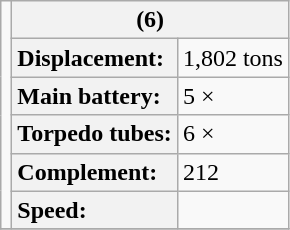<table class="wikitable plainrowheaders" style="text-align:left">
<tr valign="bottom">
<td rowspan=6 style="text-align:center"></td>
<th colspan=2 style="text-align:center"> (6)</th>
</tr>
<tr>
<th style="text-align:left">Displacement:</th>
<td>1,802 tons</td>
</tr>
<tr>
<th style="text-align:left">Main battery:</th>
<td>5 × </td>
</tr>
<tr>
<th style="text-align:left">Torpedo tubes:</th>
<td>6 × </td>
</tr>
<tr>
<th style="text-align:left">Complement:</th>
<td>212</td>
</tr>
<tr>
<th style="text-align:left">Speed:</th>
<td></td>
</tr>
<tr>
</tr>
</table>
